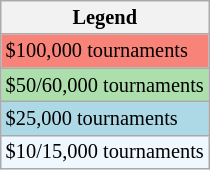<table class="wikitable" style="font-size:85%">
<tr>
<th>Legend</th>
</tr>
<tr style="background:#f88379;">
<td>$100,000 tournaments</td>
</tr>
<tr style="background:#addfad;">
<td>$50/60,000 tournaments</td>
</tr>
<tr style="background:lightblue;">
<td>$25,000 tournaments</td>
</tr>
<tr style="background:#f0f8ff;">
<td>$10/15,000 tournaments</td>
</tr>
</table>
